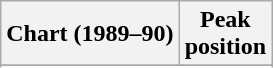<table class="wikitable plainrowheaders sortable" style="text-align:center">
<tr>
<th scope="col">Chart (1989–90)</th>
<th scope="col">Peak<br>position</th>
</tr>
<tr>
</tr>
<tr>
</tr>
</table>
